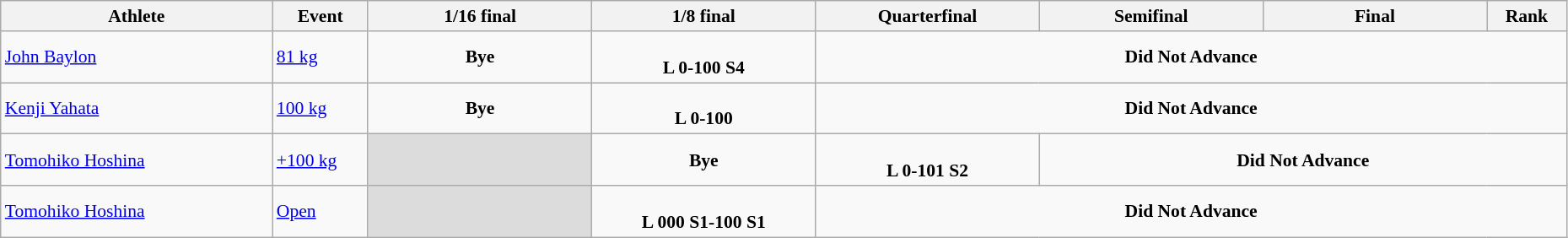<table class="wikitable" width="98%" style="text-align:left; font-size:90%">
<tr>
<th width="17%">Athlete</th>
<th width="6%">Event</th>
<th width="14%">1/16 final</th>
<th width="14%">1/8 final</th>
<th width="14%">Quarterfinal</th>
<th width="14%">Semifinal</th>
<th width="14%">Final</th>
<th width="5%">Rank</th>
</tr>
<tr>
<td><a href='#'>John Baylon</a></td>
<td><a href='#'>81 kg</a></td>
<td align=center><strong>Bye</strong></td>
<td align=center><br> <strong>L 0-100 S4</strong></td>
<td colspan=4 align=center><strong>Did Not Advance</strong></td>
</tr>
<tr>
<td><a href='#'>Kenji Yahata</a></td>
<td><a href='#'>100 kg</a></td>
<td align=center><strong>Bye</strong></td>
<td align=center><br> <strong>L 0-100</strong></td>
<td colspan=4 align=center><strong>Did Not Advance</strong></td>
</tr>
<tr>
<td><a href='#'>Tomohiko Hoshina</a></td>
<td><a href='#'>+100 kg</a></td>
<td bgcolor=#DCDCDC></td>
<td align=center><strong>Bye</strong></td>
<td align=center><br> <strong>L 0-101 S2</strong></td>
<td colspan=3 align=center><strong>Did Not Advance</strong></td>
</tr>
<tr>
<td><a href='#'>Tomohiko Hoshina</a></td>
<td><a href='#'>Open</a></td>
<td bgcolor=#DCDCDC></td>
<td align=center><br> <strong>L 000 S1-100 S1</strong></td>
<td colspan=4 align=center><strong>Did Not Advance</strong></td>
</tr>
</table>
